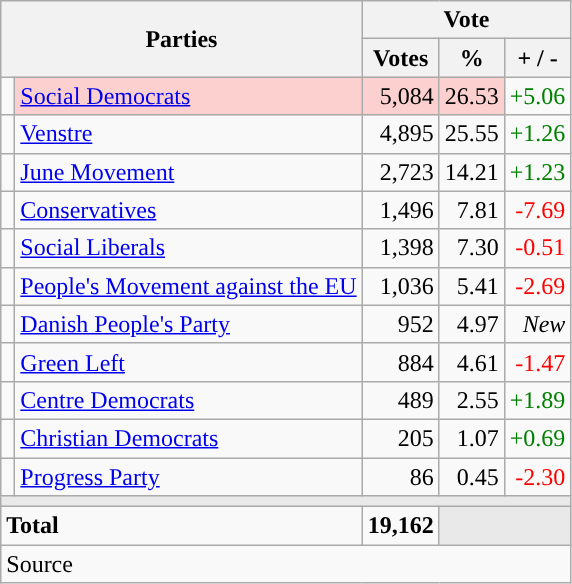<table class="wikitable" style="text-align:right;">
<tr>
<th style="text-align:centre;" rowspan="2" colspan="2" width="225">Parties</th>
<th colspan="3">Vote</th>
</tr>
<tr>
<th width="15">Votes</th>
<th width="15">%</th>
<th width="15">+ / -</th>
</tr>
<tr>
<td width="2" style="color:inherit;background:"></td>
<td bgcolor=#fbd0ce   align="left"><a href='#'>Social Democrats</a></td>
<td bgcolor=#fbd0ce>5,084</td>
<td bgcolor=#fbd0ce>26.53</td>
<td style=color:green;>+5.06</td>
</tr>
<tr>
<td width="2" style="color:inherit;background:"></td>
<td align="left"><a href='#'>Venstre</a></td>
<td>4,895</td>
<td>25.55</td>
<td style=color:green;>+1.26</td>
</tr>
<tr>
<td width="2" style="color:inherit;background:"></td>
<td align="left"><a href='#'>June Movement</a></td>
<td>2,723</td>
<td>14.21</td>
<td style=color:green;>+1.23</td>
</tr>
<tr>
<td width="2" style="color:inherit;background:"></td>
<td align="left"><a href='#'>Conservatives</a></td>
<td>1,496</td>
<td>7.81</td>
<td style=color:red;>-7.69</td>
</tr>
<tr>
<td width="2" style="color:inherit;background:"></td>
<td align="left"><a href='#'>Social Liberals</a></td>
<td>1,398</td>
<td>7.30</td>
<td style=color:red;>-0.51</td>
</tr>
<tr>
<td width="2" style="color:inherit;background:"></td>
<td align="left"><a href='#'>People's Movement against the EU</a></td>
<td>1,036</td>
<td>5.41</td>
<td style=color:red;>-2.69</td>
</tr>
<tr>
<td width="2" style="color:inherit;background:"></td>
<td align="left"><a href='#'>Danish People's Party</a></td>
<td>952</td>
<td>4.97</td>
<td><em>New</em></td>
</tr>
<tr>
<td width="2" style="color:inherit;background:"></td>
<td align="left"><a href='#'>Green Left</a></td>
<td>884</td>
<td>4.61</td>
<td style=color:red;>-1.47</td>
</tr>
<tr>
<td width="2" style="color:inherit;background:"></td>
<td align="left"><a href='#'>Centre Democrats</a></td>
<td>489</td>
<td>2.55</td>
<td style=color:green;>+1.89</td>
</tr>
<tr>
<td width="2" style="color:inherit;background:"></td>
<td align="left"><a href='#'>Christian Democrats</a></td>
<td>205</td>
<td>1.07</td>
<td style=color:green;>+0.69</td>
</tr>
<tr>
<td width="2" style="color:inherit;background:"></td>
<td align="left"><a href='#'>Progress Party</a></td>
<td>86</td>
<td>0.45</td>
<td style=color:red;>-2.30</td>
</tr>
<tr>
<td colspan="7" bgcolor="#E9E9E9"></td>
</tr>
<tr>
<td align="left" colspan="2"><strong>Total</strong></td>
<td><strong>19,162</strong></td>
<td bgcolor="#E9E9E9" colspan="2"></td>
</tr>
<tr>
<td align="left" colspan="6">Source</td>
</tr>
</table>
